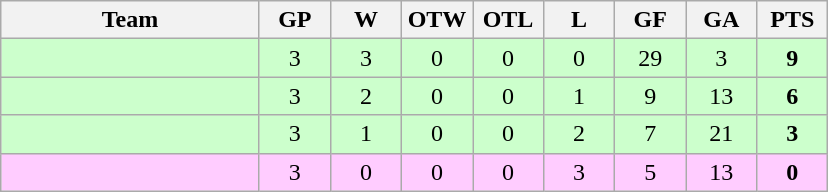<table class="wikitable" style="text-align:center;">
<tr>
<th width=165>Team</th>
<th width=40>GP</th>
<th width=40>W</th>
<th width=40>OTW</th>
<th width=40>OTL</th>
<th width=40>L</th>
<th width=40>GF</th>
<th width=40>GA</th>
<th width=40>PTS</th>
</tr>
<tr style="background:#cfc;">
<td style="text-align:left;"></td>
<td>3</td>
<td>3</td>
<td>0</td>
<td>0</td>
<td>0</td>
<td>29</td>
<td>3</td>
<td><strong>9</strong></td>
</tr>
<tr style="background:#cfc;">
<td style="text-align:left;"></td>
<td>3</td>
<td>2</td>
<td>0</td>
<td>0</td>
<td>1</td>
<td>9</td>
<td>13</td>
<td><strong>6</strong></td>
</tr>
<tr style="background:#cfc;">
<td style="text-align:left;"></td>
<td>3</td>
<td>1</td>
<td>0</td>
<td>0</td>
<td>2</td>
<td>7</td>
<td>21</td>
<td><strong>3</strong></td>
</tr>
<tr style="background:#fcf;">
<td style="text-align:left;"></td>
<td>3</td>
<td>0</td>
<td>0</td>
<td>0</td>
<td>3</td>
<td>5</td>
<td>13</td>
<td><strong>0</strong></td>
</tr>
</table>
